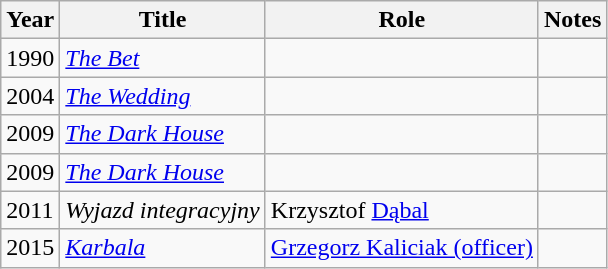<table class="wikitable sortable">
<tr>
<th>Year</th>
<th>Title</th>
<th>Role</th>
<th class="unsortable">Notes</th>
</tr>
<tr>
<td>1990</td>
<td><em><a href='#'>The Bet</a></em></td>
<td></td>
<td></td>
</tr>
<tr>
<td>2004</td>
<td><em><a href='#'>The Wedding</a></em></td>
<td></td>
<td></td>
</tr>
<tr>
<td>2009</td>
<td><em><a href='#'>The Dark House</a></em></td>
<td></td>
<td></td>
</tr>
<tr>
<td>2009</td>
<td><em><a href='#'>The Dark House</a></em></td>
<td></td>
<td></td>
</tr>
<tr>
<td>2011</td>
<td><em>Wyjazd integracyjny</em></td>
<td>Krzysztof <a href='#'>Dąbal</a></td>
<td></td>
</tr>
<tr>
<td>2015</td>
<td><em><a href='#'>Karbala</a></em></td>
<td><a href='#'>Grzegorz Kaliciak (officer)</a></td>
<td></td>
</tr>
</table>
